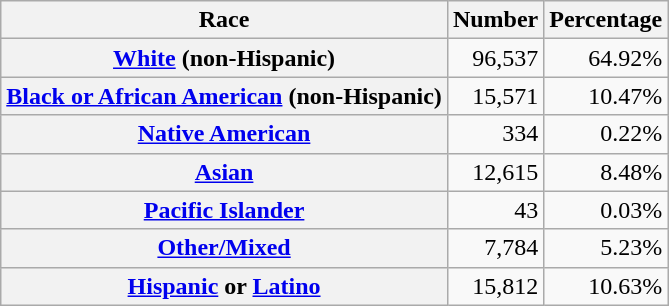<table class="wikitable" style="text-align:right">
<tr>
<th scope="col">Race</th>
<th scope="col">Number</th>
<th scope="col">Percentage</th>
</tr>
<tr>
<th scope="row"><a href='#'>White</a> (non-Hispanic)</th>
<td>96,537</td>
<td>64.92%</td>
</tr>
<tr>
<th scope="row"><a href='#'>Black or African American</a> (non-Hispanic)</th>
<td>15,571</td>
<td>10.47%</td>
</tr>
<tr>
<th scope="row"><a href='#'>Native American</a></th>
<td>334</td>
<td>0.22%</td>
</tr>
<tr>
<th scope="row"><a href='#'>Asian</a></th>
<td>12,615</td>
<td>8.48%</td>
</tr>
<tr>
<th scope="row"><a href='#'>Pacific Islander</a></th>
<td>43</td>
<td>0.03%</td>
</tr>
<tr>
<th scope="row"><a href='#'>Other/Mixed</a></th>
<td>7,784</td>
<td>5.23%</td>
</tr>
<tr>
<th scope="row"><a href='#'>Hispanic</a> or <a href='#'>Latino</a></th>
<td>15,812</td>
<td>10.63%</td>
</tr>
</table>
